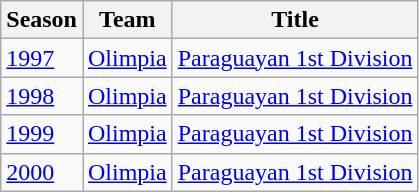<table class="wikitable">
<tr>
<th>Season</th>
<th>Team</th>
<th>Title</th>
</tr>
<tr>
<td><a href='#'>1997</a></td>
<td><a href='#'>Olimpia</a></td>
<td><a href='#'>Paraguayan 1st Division</a></td>
</tr>
<tr>
<td><a href='#'>1998</a></td>
<td><a href='#'>Olimpia</a></td>
<td><a href='#'>Paraguayan 1st Division</a></td>
</tr>
<tr>
<td><a href='#'>1999</a></td>
<td><a href='#'>Olimpia</a></td>
<td><a href='#'>Paraguayan 1st Division</a></td>
</tr>
<tr>
<td><a href='#'>2000</a></td>
<td><a href='#'>Olimpia</a></td>
<td><a href='#'>Paraguayan 1st Division</a></td>
</tr>
</table>
